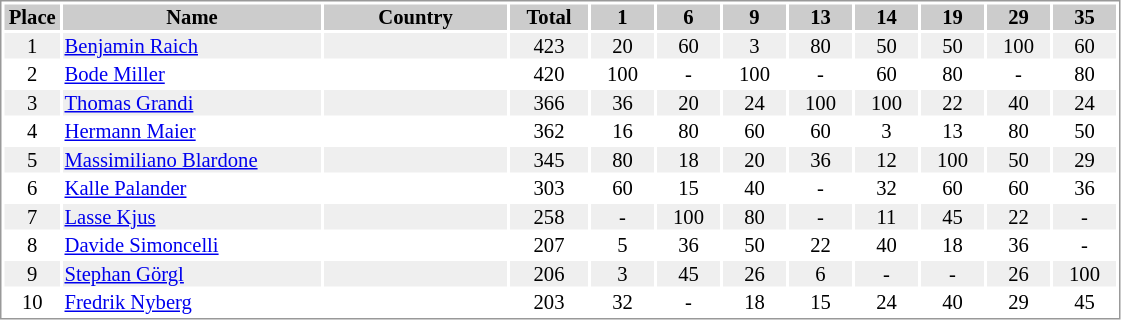<table border="0" style="border: 1px solid #999; background-color:#FFFFFF; text-align:center; font-size:86%; line-height:15px;">
<tr align="center" bgcolor="#CCCCCC">
<th width=35>Place</th>
<th width=170>Name</th>
<th width=120>Country</th>
<th width=50>Total</th>
<th width=40>1</th>
<th width=40>6</th>
<th width=40>9</th>
<th width=40>13</th>
<th width=40>14</th>
<th width=40>19</th>
<th width=40>29</th>
<th width=40>35</th>
</tr>
<tr bgcolor="#EFEFEF">
<td>1</td>
<td align="left"><a href='#'>Benjamin Raich</a></td>
<td align="left"></td>
<td>423</td>
<td>20</td>
<td>60</td>
<td>3</td>
<td>80</td>
<td>50</td>
<td>50</td>
<td>100</td>
<td>60</td>
</tr>
<tr>
<td>2</td>
<td align="left"><a href='#'>Bode Miller</a></td>
<td align="left"></td>
<td>420</td>
<td>100</td>
<td>-</td>
<td>100</td>
<td>-</td>
<td>60</td>
<td>80</td>
<td>-</td>
<td>80</td>
</tr>
<tr bgcolor="#EFEFEF">
<td>3</td>
<td align="left"><a href='#'>Thomas Grandi</a></td>
<td align="left"></td>
<td>366</td>
<td>36</td>
<td>20</td>
<td>24</td>
<td>100</td>
<td>100</td>
<td>22</td>
<td>40</td>
<td>24</td>
</tr>
<tr>
<td>4</td>
<td align="left"><a href='#'>Hermann Maier</a></td>
<td align="left"></td>
<td>362</td>
<td>16</td>
<td>80</td>
<td>60</td>
<td>60</td>
<td>3</td>
<td>13</td>
<td>80</td>
<td>50</td>
</tr>
<tr bgcolor="#EFEFEF">
<td>5</td>
<td align="left"><a href='#'>Massimiliano Blardone</a></td>
<td align="left"></td>
<td>345</td>
<td>80</td>
<td>18</td>
<td>20</td>
<td>36</td>
<td>12</td>
<td>100</td>
<td>50</td>
<td>29</td>
</tr>
<tr>
<td>6</td>
<td align="left"><a href='#'>Kalle Palander</a></td>
<td align="left"></td>
<td>303</td>
<td>60</td>
<td>15</td>
<td>40</td>
<td>-</td>
<td>32</td>
<td>60</td>
<td>60</td>
<td>36</td>
</tr>
<tr bgcolor="#EFEFEF">
<td>7</td>
<td align="left"><a href='#'>Lasse Kjus</a></td>
<td align="left"></td>
<td>258</td>
<td>-</td>
<td>100</td>
<td>80</td>
<td>-</td>
<td>11</td>
<td>45</td>
<td>22</td>
<td>-</td>
</tr>
<tr>
<td>8</td>
<td align="left"><a href='#'>Davide Simoncelli</a></td>
<td align="left"></td>
<td>207</td>
<td>5</td>
<td>36</td>
<td>50</td>
<td>22</td>
<td>40</td>
<td>18</td>
<td>36</td>
<td>-</td>
</tr>
<tr bgcolor="#EFEFEF">
<td>9</td>
<td align="left"><a href='#'>Stephan Görgl</a></td>
<td align="left"></td>
<td>206</td>
<td>3</td>
<td>45</td>
<td>26</td>
<td>6</td>
<td>-</td>
<td>-</td>
<td>26</td>
<td>100</td>
</tr>
<tr>
<td>10</td>
<td align="left"><a href='#'>Fredrik Nyberg</a></td>
<td align="left"></td>
<td>203</td>
<td>32</td>
<td>-</td>
<td>18</td>
<td>15</td>
<td>24</td>
<td>40</td>
<td>29</td>
<td>45</td>
</tr>
</table>
